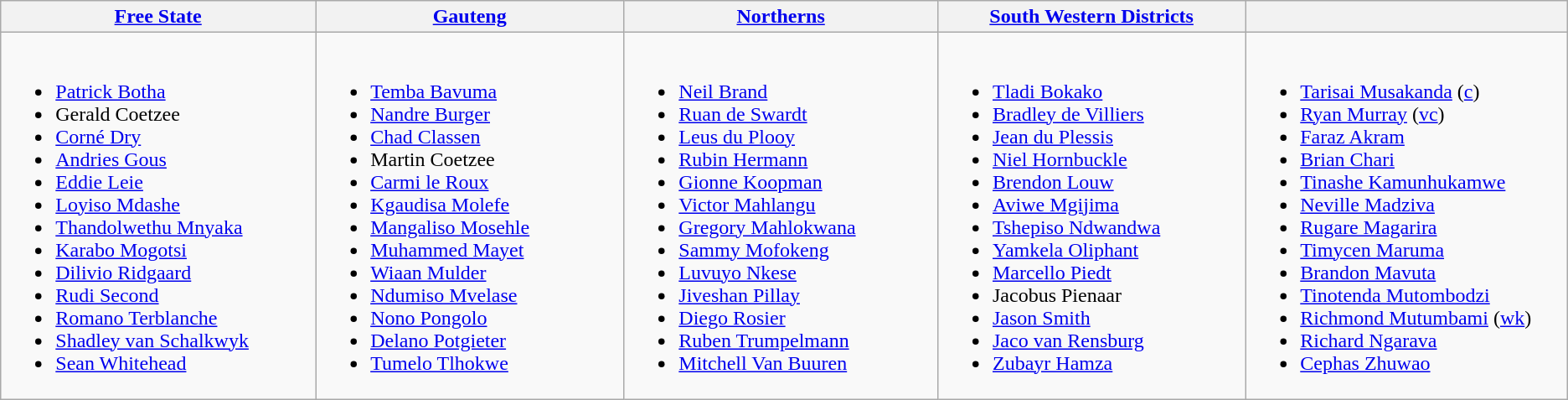<table class="wikitable">
<tr>
<th width=300> <a href='#'>Free State</a></th>
<th width=300> <a href='#'>Gauteng</a></th>
<th width=300> <a href='#'>Northerns</a></th>
<th width=300> <a href='#'>South Western Districts</a></th>
<th width=300></th>
</tr>
<tr>
<td valign=top><br><ul><li><a href='#'>Patrick Botha</a></li><li>Gerald Coetzee</li><li><a href='#'>Corné Dry</a></li><li><a href='#'>Andries Gous</a></li><li><a href='#'>Eddie Leie</a></li><li><a href='#'>Loyiso Mdashe</a></li><li><a href='#'>Thandolwethu Mnyaka</a></li><li><a href='#'>Karabo Mogotsi</a></li><li><a href='#'>Dilivio Ridgaard</a></li><li><a href='#'>Rudi Second</a></li><li><a href='#'>Romano Terblanche</a></li><li><a href='#'>Shadley van Schalkwyk</a></li><li><a href='#'>Sean Whitehead</a></li></ul></td>
<td><br><ul><li><a href='#'>Temba Bavuma</a></li><li><a href='#'>Nandre Burger</a></li><li><a href='#'>Chad Classen</a></li><li>Martin Coetzee</li><li><a href='#'>Carmi le Roux</a></li><li><a href='#'>Kgaudisa Molefe</a></li><li><a href='#'>Mangaliso Mosehle</a></li><li><a href='#'>Muhammed Mayet</a></li><li><a href='#'>Wiaan Mulder</a></li><li><a href='#'>Ndumiso Mvelase</a></li><li><a href='#'>Nono Pongolo</a></li><li><a href='#'>Delano Potgieter</a></li><li><a href='#'>Tumelo Tlhokwe</a></li></ul></td>
<td><br><ul><li><a href='#'>Neil Brand</a></li><li><a href='#'>Ruan de Swardt</a></li><li><a href='#'>Leus du Plooy</a></li><li><a href='#'>Rubin Hermann</a></li><li><a href='#'>Gionne Koopman</a></li><li><a href='#'>Victor Mahlangu</a></li><li><a href='#'>Gregory Mahlokwana</a></li><li><a href='#'>Sammy Mofokeng</a></li><li><a href='#'>Luvuyo Nkese</a></li><li><a href='#'>Jiveshan Pillay</a></li><li><a href='#'>Diego Rosier</a></li><li><a href='#'>Ruben Trumpelmann</a></li><li><a href='#'>Mitchell Van Buuren</a></li></ul></td>
<td><br><ul><li><a href='#'>Tladi Bokako</a></li><li><a href='#'>Bradley de Villiers</a></li><li><a href='#'>Jean du Plessis</a></li><li><a href='#'>Niel Hornbuckle</a></li><li><a href='#'>Brendon Louw</a></li><li><a href='#'>Aviwe Mgijima</a></li><li><a href='#'>Tshepiso Ndwandwa</a></li><li><a href='#'>Yamkela Oliphant</a></li><li><a href='#'>Marcello Piedt</a></li><li>Jacobus Pienaar</li><li><a href='#'>Jason Smith</a></li><li><a href='#'>Jaco van Rensburg</a></li><li><a href='#'>Zubayr Hamza</a></li></ul></td>
<td><br><ul><li><a href='#'>Tarisai Musakanda</a> (<a href='#'>c</a>)</li><li><a href='#'>Ryan Murray</a> (<a href='#'>vc</a>)</li><li><a href='#'>Faraz Akram</a></li><li><a href='#'>Brian Chari</a></li><li><a href='#'>Tinashe Kamunhukamwe</a></li><li><a href='#'>Neville Madziva</a></li><li><a href='#'>Rugare Magarira</a></li><li><a href='#'>Timycen Maruma</a></li><li><a href='#'>Brandon Mavuta</a></li><li><a href='#'>Tinotenda Mutombodzi</a></li><li><a href='#'>Richmond Mutumbami</a> (<a href='#'>wk</a>)</li><li><a href='#'>Richard Ngarava</a></li><li><a href='#'>Cephas Zhuwao</a></li></ul></td>
</tr>
</table>
